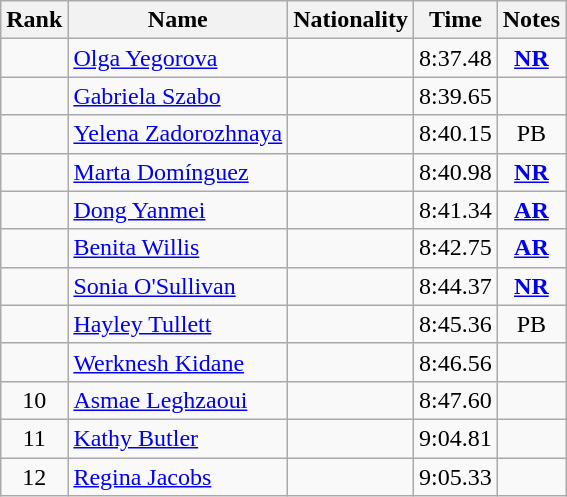<table class="wikitable sortable" style="text-align:center">
<tr>
<th>Rank</th>
<th>Name</th>
<th>Nationality</th>
<th>Time</th>
<th>Notes</th>
</tr>
<tr>
<td></td>
<td align="left"><a href='#'>Olga Yegorova</a></td>
<td align=left></td>
<td>8:37.48</td>
<td><strong><a href='#'>NR</a></strong></td>
</tr>
<tr>
<td></td>
<td align="left"><a href='#'>Gabriela Szabo</a></td>
<td align=left></td>
<td>8:39.65</td>
<td></td>
</tr>
<tr>
<td></td>
<td align="left"><a href='#'>Yelena Zadorozhnaya</a></td>
<td align=left></td>
<td>8:40.15</td>
<td>PB</td>
</tr>
<tr>
<td></td>
<td align="left"><a href='#'>Marta Domínguez</a></td>
<td align=left></td>
<td>8:40.98</td>
<td><strong><a href='#'>NR</a></strong></td>
</tr>
<tr>
<td></td>
<td align="left"><a href='#'>Dong Yanmei</a></td>
<td align=left></td>
<td>8:41.34</td>
<td><strong><a href='#'>AR</a></strong></td>
</tr>
<tr>
<td></td>
<td align="left"><a href='#'>Benita Willis</a></td>
<td align=left></td>
<td>8:42.75</td>
<td><strong><a href='#'>AR</a></strong></td>
</tr>
<tr>
<td></td>
<td align="left"><a href='#'>Sonia O'Sullivan</a></td>
<td align=left></td>
<td>8:44.37</td>
<td><strong><a href='#'>NR</a></strong></td>
</tr>
<tr>
<td></td>
<td align="left"><a href='#'>Hayley Tullett</a></td>
<td align=left></td>
<td>8:45.36</td>
<td>PB</td>
</tr>
<tr>
<td></td>
<td align="left"><a href='#'>Werknesh Kidane</a></td>
<td align=left></td>
<td>8:46.56</td>
<td></td>
</tr>
<tr>
<td>10</td>
<td align="left"><a href='#'>Asmae Leghzaoui</a></td>
<td align=left></td>
<td>8:47.60</td>
<td></td>
</tr>
<tr>
<td>11</td>
<td align="left"><a href='#'>Kathy Butler</a></td>
<td align=left></td>
<td>9:04.81</td>
<td></td>
</tr>
<tr>
<td>12</td>
<td align="left"><a href='#'>Regina Jacobs</a></td>
<td align=left></td>
<td>9:05.33</td>
<td></td>
</tr>
</table>
